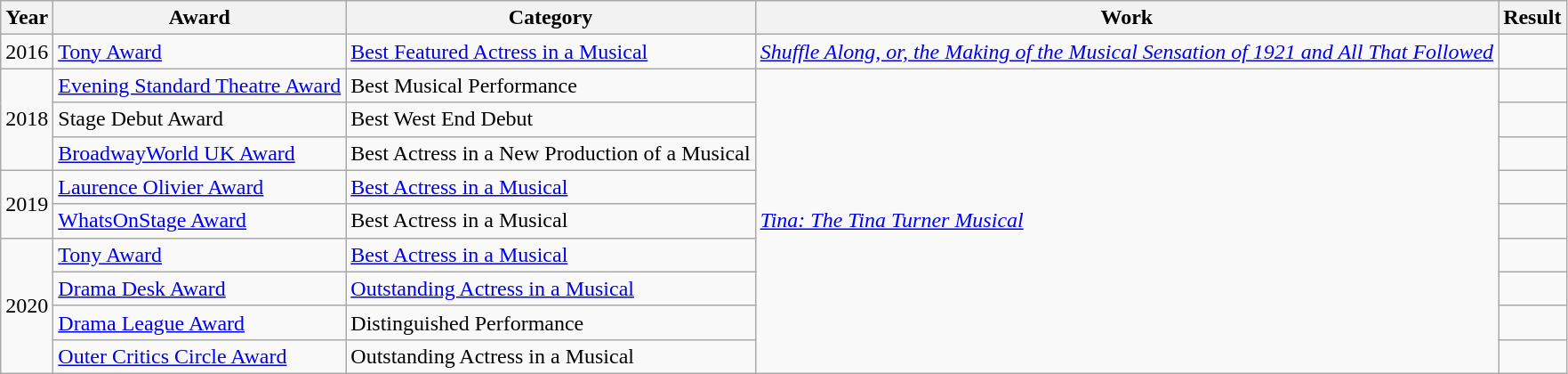<table class="wikitable">
<tr>
<th>Year</th>
<th>Award</th>
<th>Category</th>
<th>Work</th>
<th>Result</th>
</tr>
<tr>
<td align="center">2016</td>
<td><a href='#'>Tony Award</a></td>
<td><a href='#'>Best Featured Actress in a Musical</a></td>
<td><em><a href='#'>Shuffle Along, or, the Making of the Musical Sensation of 1921 and All That Followed</a></em></td>
<td></td>
</tr>
<tr>
<td rowspan="3">2018</td>
<td><a href='#'>Evening Standard Theatre Award</a></td>
<td>Best Musical Performance</td>
<td rowspan="9"><em><a href='#'>Tina: The Tina Turner Musical</a></em></td>
<td></td>
</tr>
<tr>
<td>Stage Debut Award</td>
<td>Best West End Debut</td>
<td></td>
</tr>
<tr>
<td><a href='#'>BroadwayWorld UK Award</a></td>
<td>Best Actress in a New Production of a Musical</td>
<td></td>
</tr>
<tr>
<td rowspan="2" align="center">2019</td>
<td><a href='#'>Laurence Olivier Award</a></td>
<td><a href='#'>Best Actress in a Musical</a></td>
<td></td>
</tr>
<tr>
<td><a href='#'>WhatsOnStage Award</a></td>
<td>Best Actress in a Musical</td>
<td></td>
</tr>
<tr>
<td rowspan=4 align=center>2020</td>
<td><a href='#'>Tony Award</a></td>
<td><a href='#'>Best Actress in a Musical</a></td>
<td></td>
</tr>
<tr>
<td><a href='#'>Drama Desk Award</a></td>
<td><a href='#'>Outstanding Actress in a Musical</a></td>
<td></td>
</tr>
<tr>
<td><a href='#'>Drama League Award</a></td>
<td>Distinguished Performance</td>
<td></td>
</tr>
<tr>
<td><a href='#'>Outer Critics Circle Award</a></td>
<td>Outstanding Actress in a Musical</td>
<td></td>
</tr>
</table>
